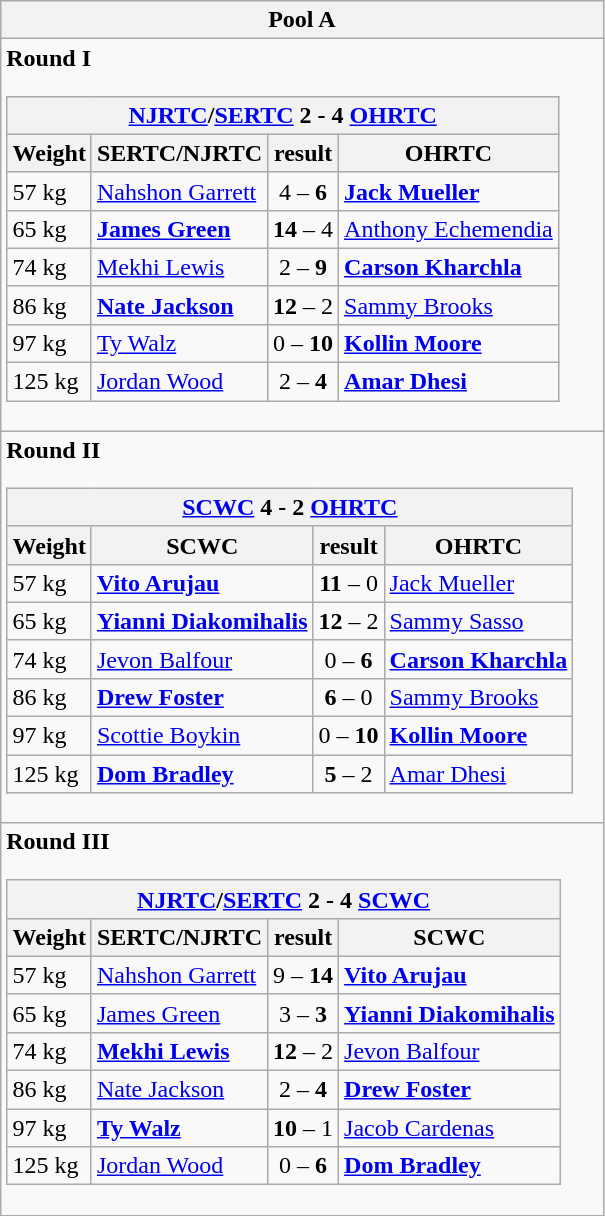<table class="wikitable outercollapse">
<tr>
<th>Pool A</th>
</tr>
<tr>
<td><strong>Round I</strong><br><table class="wikitable collapsible innercollapse">
<tr>
<th colspan=4><a href='#'>NJRTC</a>/<a href='#'>SERTC</a> 2 - <strong>4</strong> <a href='#'>OHRTC</a></th>
</tr>
<tr>
<th>Weight</th>
<th>SERTC/NJRTC</th>
<th>result</th>
<th>OHRTC</th>
</tr>
<tr>
<td>57 kg</td>
<td><a href='#'>Nahshon Garrett</a></td>
<td align=center>4 – <strong>6</strong></td>
<td><strong><a href='#'>Jack Mueller</a></strong></td>
</tr>
<tr>
<td>65 kg</td>
<td><strong><a href='#'>James Green</a></strong></td>
<td align=center><strong>14</strong>  – 4</td>
<td><a href='#'>Anthony Echemendia</a></td>
</tr>
<tr>
<td>74 kg</td>
<td><a href='#'>Mekhi Lewis</a></td>
<td align=center>2 – <strong>9</strong></td>
<td><strong><a href='#'>Carson Kharchla</a></strong></td>
</tr>
<tr>
<td>86 kg</td>
<td><strong><a href='#'>Nate Jackson</a></strong></td>
<td align=center><strong>12</strong>  – 2</td>
<td><a href='#'>Sammy Brooks</a></td>
</tr>
<tr>
<td>97 kg</td>
<td><a href='#'>Ty Walz</a></td>
<td align=center>0 – <strong>10</strong></td>
<td><strong><a href='#'>Kollin Moore</a></strong></td>
</tr>
<tr>
<td>125 kg</td>
<td><a href='#'>Jordan Wood</a></td>
<td align=center>2 – <strong>4</strong></td>
<td><strong><a href='#'>Amar Dhesi</a></strong></td>
</tr>
</table>
</td>
</tr>
<tr>
<td><strong>Round II</strong><br><table class="wikitable collapsible innercollapse">
<tr>
<th colspan=4><a href='#'>SCWC</a> <strong>4</strong> - 2 <a href='#'>OHRTC</a></th>
</tr>
<tr>
<th>Weight</th>
<th>SCWC</th>
<th>result</th>
<th>OHRTC</th>
</tr>
<tr>
<td>57 kg</td>
<td><strong><a href='#'>Vito Arujau</a></strong></td>
<td align=center><strong>11</strong> – 0</td>
<td><a href='#'>Jack Mueller</a></td>
</tr>
<tr>
<td>65 kg</td>
<td><strong><a href='#'>Yianni Diakomihalis</a></strong></td>
<td align=center><strong>12</strong> – 2</td>
<td><a href='#'>Sammy Sasso</a></td>
</tr>
<tr>
<td>74 kg</td>
<td><a href='#'>Jevon Balfour</a></td>
<td align=center>0 – <strong>6</strong></td>
<td><strong><a href='#'>Carson Kharchla</a></strong></td>
</tr>
<tr>
<td>86 kg</td>
<td><strong><a href='#'>Drew Foster</a></strong></td>
<td align=center><strong>6</strong> – 0</td>
<td><a href='#'>Sammy Brooks</a></td>
</tr>
<tr>
<td>97 kg</td>
<td><a href='#'>Scottie Boykin</a></td>
<td align=center>0 – <strong>10</strong></td>
<td><strong><a href='#'>Kollin Moore</a></strong></td>
</tr>
<tr>
<td>125 kg</td>
<td><strong><a href='#'>Dom Bradley</a></strong></td>
<td align=center><strong>5</strong> – 2</td>
<td><a href='#'>Amar Dhesi</a></td>
</tr>
</table>
</td>
</tr>
<tr>
<td><strong>Round III</strong><br><table class="wikitable collapsible innercollapse">
<tr>
<th colspan=4><a href='#'>NJRTC</a>/<a href='#'>SERTC</a> 2 - 4 <a href='#'>SCWC</a></th>
</tr>
<tr>
<th>Weight</th>
<th>SERTC/NJRTC</th>
<th>result</th>
<th>SCWC</th>
</tr>
<tr>
<td>57 kg</td>
<td><a href='#'>Nahshon Garrett</a></td>
<td align=center>9 –  <strong>14</strong></td>
<td><strong><a href='#'>Vito Arujau</a></strong></td>
</tr>
<tr>
<td>65 kg</td>
<td><a href='#'>James Green</a></td>
<td align=center>3 – <strong>3</strong></td>
<td><strong><a href='#'>Yianni Diakomihalis</a></strong></td>
</tr>
<tr>
<td>74 kg</td>
<td><strong><a href='#'>Mekhi Lewis</a></strong></td>
<td align=center><strong>12</strong> – 2</td>
<td><a href='#'>Jevon Balfour</a></td>
</tr>
<tr>
<td>86 kg</td>
<td><a href='#'>Nate Jackson</a></td>
<td align=center>2 – <strong>4</strong></td>
<td><strong><a href='#'>Drew Foster</a></strong></td>
</tr>
<tr>
<td>97 kg</td>
<td><strong><a href='#'>Ty Walz</a></strong></td>
<td align=center><strong>10</strong> – 1</td>
<td><a href='#'>Jacob Cardenas</a></td>
</tr>
<tr>
<td>125 kg</td>
<td><a href='#'>Jordan Wood</a></td>
<td align=center>0 – <strong>6</strong></td>
<td><strong><a href='#'>Dom Bradley</a></strong></td>
</tr>
</table>
</td>
</tr>
</table>
